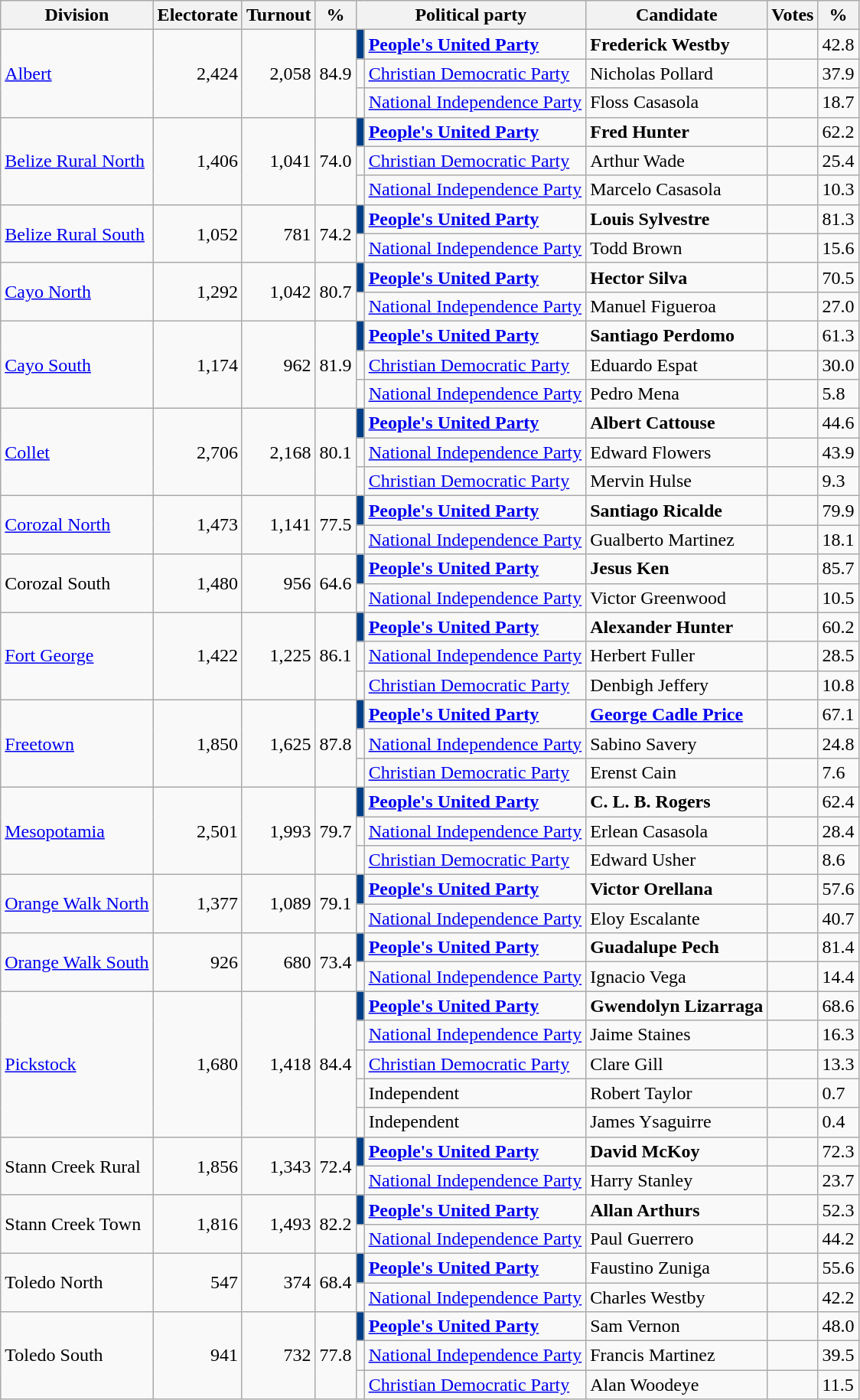<table class="wikitable">
<tr>
<th>Division</th>
<th>Electorate</th>
<th>Turnout</th>
<th>%</th>
<th colspan="2">Political party</th>
<th>Candidate</th>
<th>Votes</th>
<th>%</th>
</tr>
<tr>
<td rowspan="3"><a href='#'>Albert</a></td>
<td rowspan="3" align=right>2,424</td>
<td rowspan="3" align=right>2,058</td>
<td rowspan="3" align=right>84.9</td>
<td bgcolor=#003F87></td>
<td><strong><a href='#'>People's United Party</a></strong></td>
<td><strong>Frederick Westby</strong></td>
<td></td>
<td>42.8</td>
</tr>
<tr>
<td bgcolor=></td>
<td><a href='#'>Christian Democratic Party</a></td>
<td>Nicholas Pollard</td>
<td></td>
<td>37.9</td>
</tr>
<tr>
<td bgcolor=></td>
<td><a href='#'>National Independence Party</a></td>
<td>Floss Casasola</td>
<td></td>
<td>18.7</td>
</tr>
<tr>
<td rowspan="3"><a href='#'>Belize Rural North</a></td>
<td rowspan="3" align=right>1,406</td>
<td rowspan="3" align=right>1,041</td>
<td rowspan="3" align=right>74.0</td>
<td bgcolor=#003F87></td>
<td><strong><a href='#'>People's United Party</a></strong></td>
<td><strong>Fred Hunter</strong></td>
<td></td>
<td>62.2</td>
</tr>
<tr>
<td bgcolor=></td>
<td><a href='#'>Christian Democratic Party</a></td>
<td>Arthur Wade</td>
<td></td>
<td>25.4</td>
</tr>
<tr>
<td bgcolor=></td>
<td><a href='#'>National Independence Party</a></td>
<td>Marcelo Casasola</td>
<td></td>
<td>10.3</td>
</tr>
<tr>
<td rowspan="2"><a href='#'>Belize Rural South</a></td>
<td rowspan="2" align=right>1,052</td>
<td rowspan="2" align=right>781</td>
<td rowspan="2" align=right>74.2</td>
<td bgcolor=#003F87></td>
<td><strong><a href='#'>People's United Party</a></strong></td>
<td><strong>Louis Sylvestre</strong></td>
<td></td>
<td>81.3</td>
</tr>
<tr>
<td bgcolor=></td>
<td><a href='#'>National Independence Party</a></td>
<td>Todd Brown</td>
<td></td>
<td>15.6</td>
</tr>
<tr>
<td rowspan="2"><a href='#'>Cayo North</a></td>
<td rowspan="2" align=right>1,292</td>
<td rowspan="2" align=right>1,042</td>
<td rowspan="2" align=right>80.7</td>
<td bgcolor=#003F87></td>
<td><strong><a href='#'>People's United Party</a></strong></td>
<td><strong>Hector Silva</strong></td>
<td></td>
<td>70.5</td>
</tr>
<tr>
<td bgcolor=></td>
<td><a href='#'>National Independence Party</a></td>
<td>Manuel Figueroa</td>
<td></td>
<td>27.0</td>
</tr>
<tr>
<td rowspan="3"><a href='#'>Cayo South</a></td>
<td rowspan="3" align=right>1,174</td>
<td rowspan="3" align=right>962</td>
<td rowspan="3" align=right>81.9</td>
<td bgcolor=#003F87></td>
<td><strong><a href='#'>People's United Party</a></strong></td>
<td><strong>Santiago Perdomo</strong></td>
<td></td>
<td>61.3</td>
</tr>
<tr>
<td bgcolor=></td>
<td><a href='#'>Christian Democratic Party</a></td>
<td>Eduardo Espat</td>
<td></td>
<td>30.0</td>
</tr>
<tr>
<td bgcolor=></td>
<td><a href='#'>National Independence Party</a></td>
<td>Pedro Mena</td>
<td></td>
<td>5.8</td>
</tr>
<tr>
<td rowspan="3"><a href='#'>Collet</a></td>
<td rowspan="3" align=right>2,706</td>
<td rowspan="3" align=right>2,168</td>
<td rowspan="3" align=right>80.1</td>
<td bgcolor=#003F87></td>
<td><strong><a href='#'>People's United Party</a></strong></td>
<td><strong>Albert Cattouse</strong></td>
<td></td>
<td>44.6</td>
</tr>
<tr>
<td bgcolor=></td>
<td><a href='#'>National Independence Party</a></td>
<td>Edward Flowers</td>
<td></td>
<td>43.9</td>
</tr>
<tr>
<td bgcolor=></td>
<td><a href='#'>Christian Democratic Party</a></td>
<td>Mervin Hulse</td>
<td></td>
<td>9.3</td>
</tr>
<tr>
<td rowspan="2"><a href='#'>Corozal North</a></td>
<td rowspan="2" align=right>1,473</td>
<td rowspan="2" align=right>1,141</td>
<td rowspan="2" align=right>77.5</td>
<td bgcolor=#003F87></td>
<td><strong><a href='#'>People's United Party</a></strong></td>
<td><strong>Santiago Ricalde</strong></td>
<td></td>
<td>79.9</td>
</tr>
<tr>
<td bgcolor=></td>
<td><a href='#'>National Independence Party</a></td>
<td>Gualberto Martinez</td>
<td></td>
<td>18.1</td>
</tr>
<tr>
<td rowspan="2">Corozal South</td>
<td rowspan="2" align=right>1,480</td>
<td rowspan="2" align=right>956</td>
<td rowspan="2" align=right>64.6</td>
<td bgcolor=#003F87></td>
<td><strong><a href='#'>People's United Party</a></strong></td>
<td><strong>Jesus Ken</strong></td>
<td></td>
<td>85.7</td>
</tr>
<tr>
<td bgcolor=></td>
<td><a href='#'>National Independence Party</a></td>
<td>Victor Greenwood</td>
<td></td>
<td>10.5</td>
</tr>
<tr>
<td rowspan="3"><a href='#'>Fort George</a></td>
<td rowspan="3" align=right>1,422</td>
<td rowspan="3" align=right>1,225</td>
<td rowspan="3" align=right>86.1</td>
<td bgcolor=#003F87></td>
<td><strong><a href='#'>People's United Party</a></strong></td>
<td><strong>Alexander Hunter</strong></td>
<td></td>
<td>60.2</td>
</tr>
<tr>
<td bgcolor=></td>
<td><a href='#'>National Independence Party</a></td>
<td>Herbert Fuller</td>
<td></td>
<td>28.5</td>
</tr>
<tr>
<td bgcolor=></td>
<td><a href='#'>Christian Democratic Party</a></td>
<td>Denbigh Jeffery</td>
<td></td>
<td>10.8</td>
</tr>
<tr>
<td rowspan="3"><a href='#'>Freetown</a></td>
<td rowspan="3" align=right>1,850</td>
<td rowspan="3" align=right>1,625</td>
<td rowspan="3" align=right>87.8</td>
<td bgcolor=#003F87></td>
<td><strong><a href='#'>People's United Party</a></strong></td>
<td><strong><a href='#'>George Cadle Price</a></strong></td>
<td></td>
<td>67.1</td>
</tr>
<tr>
<td bgcolor=></td>
<td><a href='#'>National Independence Party</a></td>
<td>Sabino Savery</td>
<td></td>
<td>24.8</td>
</tr>
<tr>
<td bgcolor=></td>
<td><a href='#'>Christian Democratic Party</a></td>
<td>Erenst Cain</td>
<td></td>
<td>7.6</td>
</tr>
<tr>
<td rowspan="3"><a href='#'>Mesopotamia</a></td>
<td rowspan="3" align=right>2,501</td>
<td rowspan="3" align=right>1,993</td>
<td rowspan="3" align=right>79.7</td>
<td bgcolor=#003F87></td>
<td><strong><a href='#'>People's United Party</a></strong></td>
<td><strong>C. L. B. Rogers</strong></td>
<td></td>
<td>62.4</td>
</tr>
<tr>
<td bgcolor=></td>
<td><a href='#'>National Independence Party</a></td>
<td>Erlean Casasola</td>
<td></td>
<td>28.4</td>
</tr>
<tr>
<td bgcolor=></td>
<td><a href='#'>Christian Democratic Party</a></td>
<td>Edward Usher</td>
<td></td>
<td>8.6</td>
</tr>
<tr>
<td rowspan="2"><a href='#'>Orange Walk North</a></td>
<td rowspan="2" align=right>1,377</td>
<td rowspan="2" align=right>1,089</td>
<td rowspan="2" align=right>79.1</td>
<td bgcolor=#003F87></td>
<td><strong><a href='#'>People's United Party</a></strong></td>
<td><strong>Victor Orellana</strong></td>
<td></td>
<td>57.6</td>
</tr>
<tr>
<td bgcolor=></td>
<td><a href='#'>National Independence Party</a></td>
<td>Eloy Escalante</td>
<td></td>
<td>40.7</td>
</tr>
<tr>
<td rowspan="2"><a href='#'>Orange Walk South</a></td>
<td rowspan="2" align=right>926</td>
<td rowspan="2" align=right>680</td>
<td rowspan="2" align=right>73.4</td>
<td bgcolor=#003F87></td>
<td><strong><a href='#'>People's United Party</a></strong></td>
<td><strong>Guadalupe Pech</strong></td>
<td></td>
<td>81.4</td>
</tr>
<tr>
<td bgcolor=></td>
<td><a href='#'>National Independence Party</a></td>
<td>Ignacio Vega</td>
<td></td>
<td>14.4</td>
</tr>
<tr>
<td rowspan="5"><a href='#'>Pickstock</a></td>
<td rowspan="5" align=right>1,680</td>
<td rowspan="5" align=right>1,418</td>
<td rowspan="5" align=right>84.4</td>
<td bgcolor=#003F87></td>
<td><strong><a href='#'>People's United Party</a></strong></td>
<td><strong>Gwendolyn Lizarraga</strong></td>
<td></td>
<td>68.6</td>
</tr>
<tr>
<td bgcolor=></td>
<td><a href='#'>National Independence Party</a></td>
<td>Jaime Staines</td>
<td></td>
<td>16.3</td>
</tr>
<tr>
<td bgcolor=></td>
<td><a href='#'>Christian Democratic Party</a></td>
<td>Clare Gill</td>
<td></td>
<td>13.3</td>
</tr>
<tr>
<td bgcolor=></td>
<td>Independent</td>
<td>Robert Taylor</td>
<td></td>
<td>0.7</td>
</tr>
<tr>
<td bgcolor=></td>
<td>Independent</td>
<td>James Ysaguirre</td>
<td></td>
<td>0.4</td>
</tr>
<tr>
<td rowspan="2">Stann Creek Rural</td>
<td rowspan="2" align=right>1,856</td>
<td rowspan="2" align=right>1,343</td>
<td rowspan="2" align=right>72.4</td>
<td bgcolor=#003F87></td>
<td><strong><a href='#'>People's United Party</a></strong></td>
<td><strong>David McKoy</strong></td>
<td></td>
<td>72.3</td>
</tr>
<tr>
<td bgcolor=></td>
<td><a href='#'>National Independence Party</a></td>
<td>Harry Stanley</td>
<td></td>
<td>23.7</td>
</tr>
<tr>
<td rowspan="2">Stann Creek Town</td>
<td rowspan="2" align=right>1,816</td>
<td rowspan="2" align=right>1,493</td>
<td rowspan="2" align=right>82.2</td>
<td bgcolor=#003F87></td>
<td><strong><a href='#'>People's United Party</a></strong></td>
<td><strong>Allan Arthurs</strong></td>
<td></td>
<td>52.3</td>
</tr>
<tr>
<td bgcolor=></td>
<td><a href='#'>National Independence Party</a></td>
<td>Paul Guerrero</td>
<td></td>
<td>44.2</td>
</tr>
<tr>
<td rowspan="2">Toledo North</td>
<td rowspan="2" align=right>547</td>
<td rowspan="2" align=right>374</td>
<td rowspan="2" align=right>68.4</td>
<td bgcolor=#003F87></td>
<td><strong><a href='#'>People's United Party</a></strong></td>
<td>Faustino Zuniga</td>
<td></td>
<td>55.6</td>
</tr>
<tr>
<td bgcolor=></td>
<td><a href='#'>National Independence Party</a></td>
<td>Charles Westby</td>
<td></td>
<td>42.2</td>
</tr>
<tr>
<td rowspan="3">Toledo South</td>
<td rowspan="3" align=right>941</td>
<td rowspan="3" align=right>732</td>
<td rowspan="3" align=right>77.8</td>
<td bgcolor=#003F87></td>
<td><strong><a href='#'>People's United Party</a></strong></td>
<td>Sam Vernon</td>
<td></td>
<td>48.0</td>
</tr>
<tr>
<td bgcolor=></td>
<td><a href='#'>National Independence Party</a></td>
<td>Francis Martinez</td>
<td></td>
<td>39.5</td>
</tr>
<tr>
<td bgcolor=></td>
<td><a href='#'>Christian Democratic Party</a></td>
<td>Alan Woodeye</td>
<td></td>
<td>11.5</td>
</tr>
</table>
